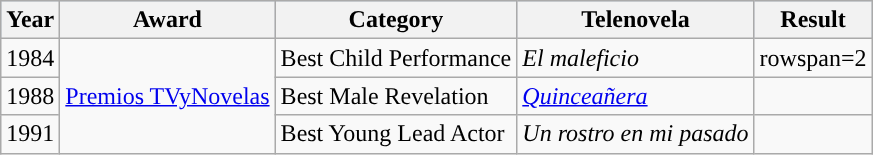<table class="wikitable">
<tr style="background:#b0c4de;">
<th>Year</th>
<th>Award</th>
<th>Category</th>
<th>Telenovela</th>
<th>Result</th>
</tr>
<tr>
<td>1984</td>
<td rowspan=3><a href='#'>Premios TVyNovelas</a></td>
<td>Best Child Performance</td>
<td><em>El maleficio</em></td>
<td>rowspan=2 </td>
</tr>
<tr>
<td>1988</td>
<td>Best Male Revelation</td>
<td><em><a href='#'>Quinceañera</a></em></td>
</tr>
<tr>
<td>1991</td>
<td>Best Young Lead Actor</td>
<td><em>Un rostro en mi pasado</em></td>
<td></td>
</tr>
</table>
